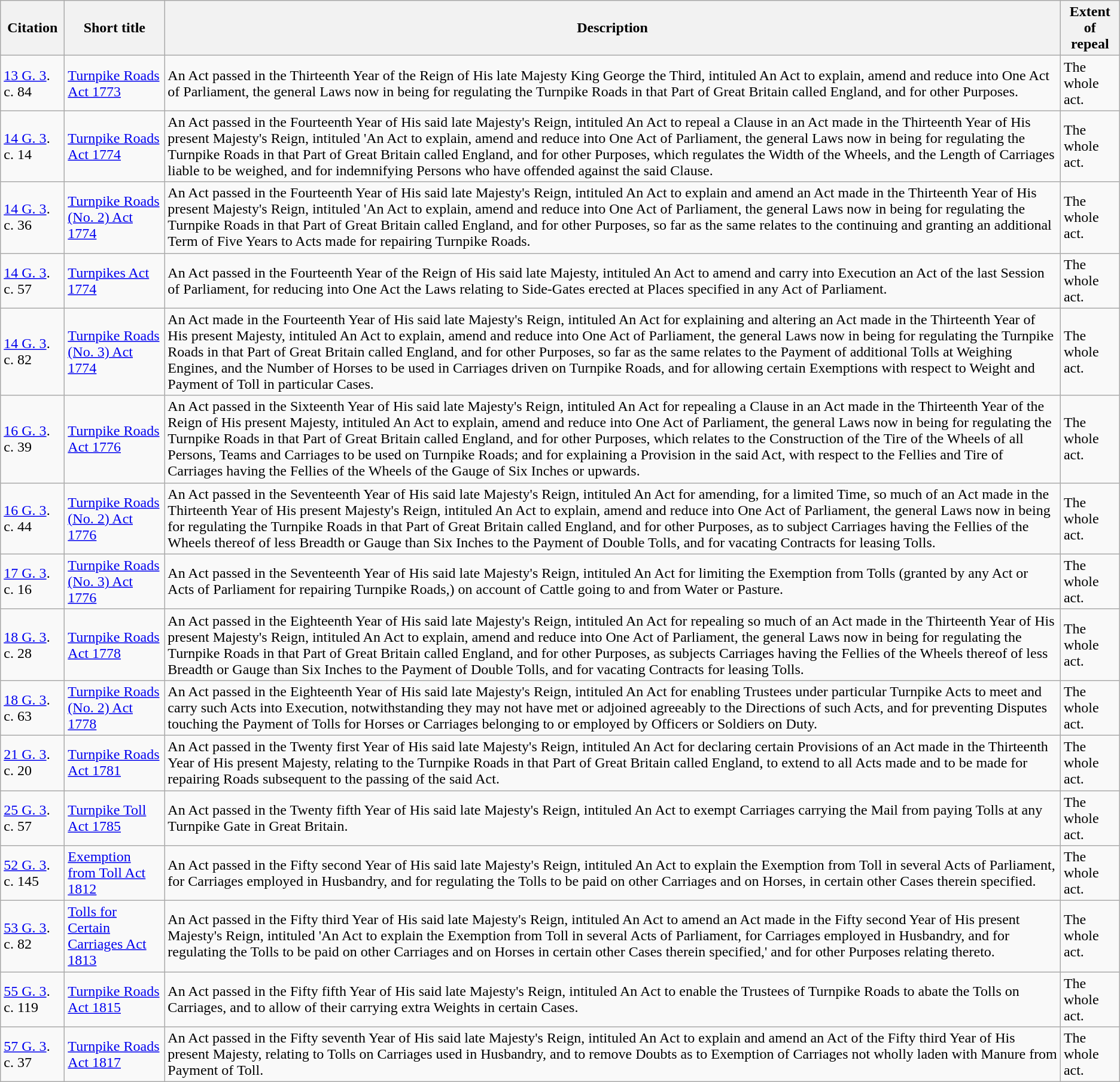<table class="wikitable">
<tr>
<th>Citation</th>
<th>Short title</th>
<th>Description</th>
<th>Extent of repeal</th>
</tr>
<tr>
<td><a href='#'>13 G. 3</a>. c. 84</td>
<td><a href='#'>Turnpike Roads Act 1773</a></td>
<td>An Act passed in the Thirteenth Year of the Reign of His late Majesty King George the Third, intituled An Act to explain, amend and reduce into One Act of Parliament, the general Laws now in being for regulating the Turnpike Roads in that Part of Great Britain called England, and for other Purposes.</td>
<td>The whole act.</td>
</tr>
<tr>
<td><a href='#'>14 G. 3</a>. c. 14</td>
<td><a href='#'>Turnpike Roads Act 1774</a></td>
<td>An Act passed in the Fourteenth Year of His said late Majesty's Reign, intituled An Act to repeal a Clause in an Act made in the Thirteenth Year of His present Majesty's Reign, intituled 'An Act to explain, amend and reduce into One Act of Parliament, the general Laws now in being for regulating the Turnpike Roads in that Part of Great Britain called England, and for other Purposes, which regulates the Width of the Wheels, and the Length of Carriages liable to be weighed, and for indemnifying Persons who have offended against the said Clause.</td>
<td>The whole act.</td>
</tr>
<tr>
<td><a href='#'>14 G. 3</a>. c. 36</td>
<td><a href='#'>Turnpike Roads (No. 2) Act 1774</a></td>
<td>An Act passed in the Fourteenth Year of His said late Majesty's Reign, intituled An Act to explain and amend an Act made in the Thirteenth Year of His present Majesty's Reign, intituled 'An Act to explain, amend and reduce into One Act of Parliament, the general Laws now in being for regulating the Turnpike Roads in that Part of Great Britain called England, and for other Purposes, so far as the same relates to the continuing and granting an additional Term of Five Years to Acts made for repairing Turnpike Roads.</td>
<td>The whole act.</td>
</tr>
<tr>
<td><a href='#'>14 G. 3</a>. c. 57</td>
<td><a href='#'>Turnpikes Act 1774</a></td>
<td>An Act passed in the Fourteenth Year of the Reign of His said late Majesty, intituled An Act to amend and carry into Execution an Act of the last Session of Parliament, for reducing into One Act the Laws relating to Side-Gates erected at Places specified in any Act of Parliament.</td>
<td>The whole act.</td>
</tr>
<tr>
<td><a href='#'>14 G. 3</a>. c. 82</td>
<td><a href='#'>Turnpike Roads (No. 3) Act 1774</a></td>
<td>An Act made in the Fourteenth Year of His said late Majesty's Reign, intituled An Act for explaining and altering an Act made in the Thirteenth Year of His present Majesty, intituled An Act to explain, amend and reduce into One Act of Parliament, the general Laws now in being for regulating the Turnpike Roads in that Part of Great Britain called England, and for other Purposes, so far as the same relates to the Payment of additional Tolls at Weighing Engines, and the Number of Horses to be used in Carriages driven on Turnpike Roads, and for allowing certain Exemptions with respect to Weight and Payment of Toll in particular Cases.</td>
<td>The whole act.</td>
</tr>
<tr>
<td><a href='#'>16 G. 3</a>. c. 39</td>
<td><a href='#'>Turnpike Roads Act 1776</a></td>
<td>An Act passed in the Sixteenth Year of His said late Majesty's Reign, intituled An Act for repealing a Clause in an Act made in the Thirteenth Year of the Reign of His present Majesty, intituled An Act to explain, amend and reduce into One Act of Parliament, the general Laws now in being for regulating the Turnpike Roads in that Part of Great Britain called England, and for other Purposes, which relates to the Construction of the Tire of the Wheels of all Persons, Teams and Carriages to be used on Turnpike Roads; and for explaining a Provision in the said Act, with respect to the Fellies and Tire of Carriages having the Fellies of the Wheels of the Gauge of Six Inches or upwards.</td>
<td>The whole act.</td>
</tr>
<tr>
<td><a href='#'>16 G. 3</a>. c. 44</td>
<td><a href='#'>Turnpike Roads (No. 2) Act 1776</a></td>
<td>An Act passed in the Seventeenth Year of His said late Majesty's Reign, intituled An Act for amending, for a limited Time, so much of an Act made in the Thirteenth Year of His present Majesty's Reign, intituled An Act to explain, amend and reduce into One Act of Parliament, the general Laws now in being for regulating the Turnpike Roads in that Part of Great Britain called England, and for other Purposes, as to subject Carriages having the Fellies of the Wheels thereof of less Breadth or Gauge than Six Inches to the Payment of Double Tolls, and for vacating Contracts for leasing Tolls.</td>
<td>The whole act.</td>
</tr>
<tr>
<td><a href='#'>17 G. 3</a>. c. 16</td>
<td><a href='#'>Turnpike Roads (No. 3) Act 1776</a></td>
<td>An Act passed in the Seventeenth Year of His said late Majesty's Reign, intituled An Act for limiting the Exemption from Tolls (granted by any Act or Acts of Parliament for repairing Turnpike Roads,) on account of Cattle going to and from Water or Pasture.</td>
<td>The whole act.</td>
</tr>
<tr>
<td><a href='#'>18 G. 3</a>. c. 28</td>
<td><a href='#'>Turnpike Roads Act 1778</a></td>
<td>An Act passed in the Eighteenth Year of His said late Majesty's Reign, intituled An Act for repealing so much of an Act made in the Thirteenth Year of His present Majesty's Reign, intituled An Act to explain, amend and reduce into One Act of Parliament, the general Laws now in being for regulating the Turnpike Roads in that Part of Great Britain called England, and for other Purposes, as subjects Carriages having the Fellies of the Wheels thereof of less Breadth or Gauge than Six Inches to the Payment of Double Tolls, and for vacating Contracts for leasing Tolls.</td>
<td>The whole act.</td>
</tr>
<tr>
<td><a href='#'>18 G. 3</a>. c. 63</td>
<td><a href='#'>Turnpike Roads (No. 2) Act 1778</a></td>
<td>An Act passed in the Eighteenth Year of His said late Majesty's Reign, intituled An Act for enabling Trustees under particular Turnpike Acts to meet and carry such Acts into Execution, notwithstanding they may not have met or adjoined agreeably to the Directions of such Acts, and for preventing Disputes touching the Payment of Tolls for Horses or Carriages belonging to or employed by Officers or Soldiers on Duty.</td>
<td>The whole act.</td>
</tr>
<tr>
<td><a href='#'>21 G. 3</a>. c. 20</td>
<td><a href='#'>Turnpike Roads Act 1781</a></td>
<td>An Act passed in the Twenty first Year of His said late Majesty's Reign, intituled An Act for declaring certain Provisions of an Act made in the Thirteenth Year of His present Majesty, relating to the Turnpike Roads in that Part of Great Britain called England, to extend to all Acts made and to be made for repairing Roads subsequent to the passing of the said Act.</td>
<td>The whole act.</td>
</tr>
<tr>
<td><a href='#'>25 G. 3</a>. c. 57</td>
<td><a href='#'>Turnpike Toll Act 1785</a></td>
<td>An Act passed in the Twenty fifth Year of His said late Majesty's Reign, intituled An Act to exempt Carriages carrying the Mail from paying Tolls at any Turnpike Gate in Great Britain.</td>
<td>The whole act.</td>
</tr>
<tr>
<td><a href='#'>52 G. 3</a>. c. 145</td>
<td><a href='#'>Exemption from Toll Act 1812</a></td>
<td>An Act passed in the Fifty second Year of His said late Majesty's Reign, intituled An Act to explain the Exemption from Toll in several Acts of Parliament, for Carriages employed in Husbandry, and for regulating the Tolls to be paid on other Carriages and on Horses, in certain other Cases therein specified.</td>
<td>The whole act.</td>
</tr>
<tr>
<td><a href='#'>53 G. 3</a>. c. 82</td>
<td><a href='#'>Tolls for Certain Carriages Act 1813</a></td>
<td>An Act passed in the Fifty third Year of His said late Majesty's Reign, intituled An Act to amend an Act made in the Fifty second Year of His present Majesty's Reign, intituled 'An Act to explain the Exemption from Toll in several Acts of Parliament, for Carriages employed in Husbandry, and for regulating the Tolls to be paid on other Carriages and on Horses in certain other Cases therein specified,' and for other Purposes relating thereto.</td>
<td>The whole act.</td>
</tr>
<tr>
<td><a href='#'>55 G. 3</a>. c. 119</td>
<td><a href='#'>Turnpike Roads Act 1815</a></td>
<td>An Act passed in the Fifty fifth Year of His said late Majesty's Reign, intituled An Act to enable the Trustees of Turnpike Roads to abate the Tolls on Carriages, and to allow of their carrying extra Weights in certain Cases.</td>
<td>The whole act.</td>
</tr>
<tr>
<td><a href='#'>57 G. 3</a>. c. 37</td>
<td><a href='#'>Turnpike Roads Act 1817</a></td>
<td>An Act passed in the Fifty seventh Year of His said late Majesty's Reign, intituled An Act to explain and amend an Act of the Fifty third Year of His present Majesty, relating to Tolls on Carriages used in Husbandry, and to remove Doubts as to Exemption of Carriages not wholly laden with Manure from Payment of Toll.</td>
<td>The whole act.</td>
</tr>
</table>
